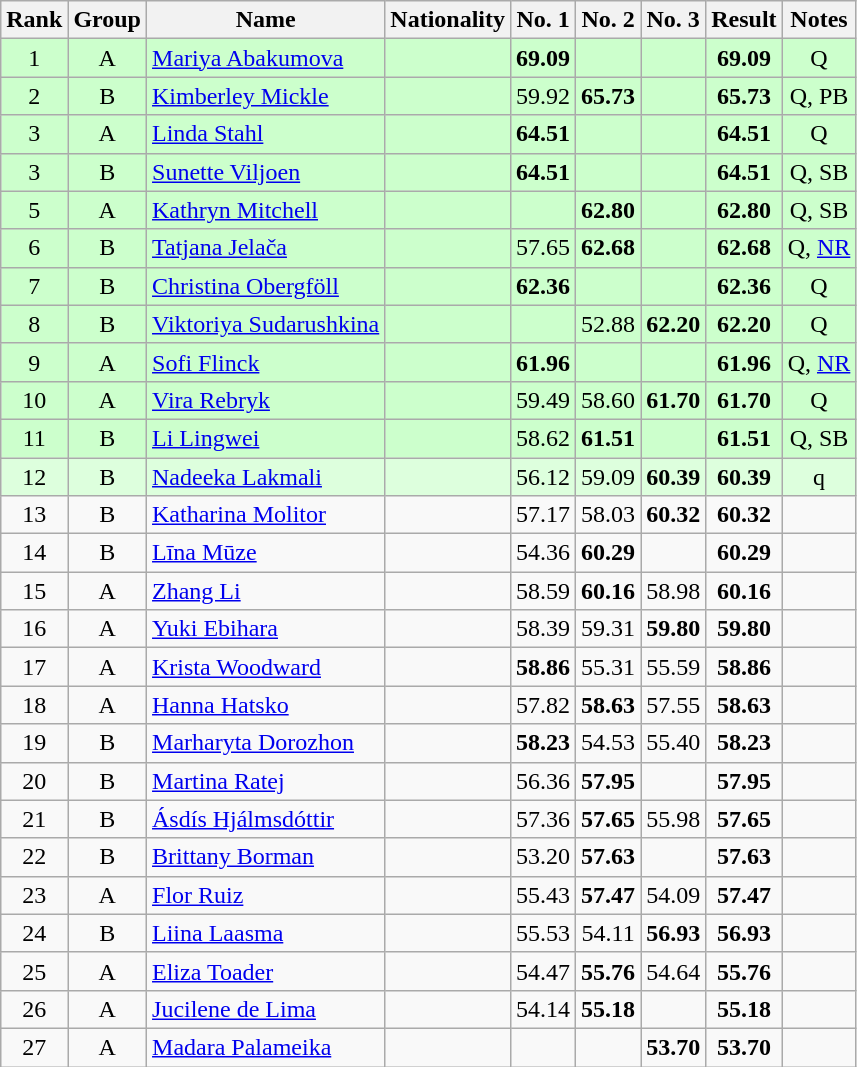<table class="wikitable sortable" style="text-align:center">
<tr>
<th>Rank</th>
<th>Group</th>
<th>Name</th>
<th>Nationality</th>
<th>No. 1</th>
<th>No. 2</th>
<th>No. 3</th>
<th>Result</th>
<th>Notes</th>
</tr>
<tr bgcolor=ccffcc>
<td>1</td>
<td>A</td>
<td align=left><a href='#'>Mariya Abakumova</a></td>
<td align=left></td>
<td><strong>69.09</strong></td>
<td></td>
<td></td>
<td><strong>69.09</strong></td>
<td>Q</td>
</tr>
<tr bgcolor=ccffcc>
<td>2</td>
<td>B</td>
<td align=left><a href='#'>Kimberley Mickle</a></td>
<td align=left></td>
<td>59.92</td>
<td><strong>65.73</strong></td>
<td></td>
<td><strong>65.73</strong></td>
<td>Q, PB</td>
</tr>
<tr bgcolor=ccffcc>
<td>3</td>
<td>A</td>
<td align=left><a href='#'>Linda Stahl</a></td>
<td align=left></td>
<td><strong>64.51</strong></td>
<td></td>
<td></td>
<td><strong>64.51</strong></td>
<td>Q</td>
</tr>
<tr bgcolor=ccffcc>
<td>3</td>
<td>B</td>
<td align=left><a href='#'>Sunette Viljoen</a></td>
<td align=left></td>
<td><strong>64.51</strong></td>
<td></td>
<td></td>
<td><strong>64.51</strong></td>
<td>Q, SB</td>
</tr>
<tr bgcolor=ccffcc>
<td>5</td>
<td>A</td>
<td align=left><a href='#'>Kathryn Mitchell</a></td>
<td align=left></td>
<td></td>
<td><strong>62.80</strong></td>
<td></td>
<td><strong>62.80</strong></td>
<td>Q, SB</td>
</tr>
<tr bgcolor=ccffcc>
<td>6</td>
<td>B</td>
<td align=left><a href='#'>Tatjana Jelača</a></td>
<td align=left></td>
<td>57.65</td>
<td><strong>62.68</strong></td>
<td></td>
<td><strong>62.68</strong></td>
<td>Q, <a href='#'>NR</a></td>
</tr>
<tr bgcolor=ccffcc>
<td>7</td>
<td>B</td>
<td align=left><a href='#'>Christina Obergföll</a></td>
<td align=left></td>
<td><strong>62.36</strong></td>
<td></td>
<td></td>
<td><strong>62.36</strong></td>
<td>Q</td>
</tr>
<tr bgcolor=ccffcc>
<td>8</td>
<td>B</td>
<td align=left><a href='#'>Viktoriya Sudarushkina</a></td>
<td align=left></td>
<td></td>
<td>52.88</td>
<td><strong>62.20</strong></td>
<td><strong>62.20</strong></td>
<td>Q</td>
</tr>
<tr bgcolor=ccffcc>
<td>9</td>
<td>A</td>
<td align=left><a href='#'>Sofi Flinck</a></td>
<td align=left></td>
<td><strong>61.96</strong></td>
<td></td>
<td></td>
<td><strong>61.96</strong></td>
<td>Q, <a href='#'>NR</a></td>
</tr>
<tr bgcolor=ccffcc>
<td>10</td>
<td>A</td>
<td align=left><a href='#'>Vira Rebryk</a></td>
<td align=left></td>
<td>59.49</td>
<td>58.60</td>
<td><strong>61.70</strong></td>
<td><strong>61.70</strong></td>
<td>Q</td>
</tr>
<tr bgcolor=ccffcc>
<td>11</td>
<td>B</td>
<td align=left><a href='#'>Li Lingwei</a></td>
<td align=left></td>
<td>58.62</td>
<td><strong>61.51</strong></td>
<td></td>
<td><strong>61.51</strong></td>
<td>Q, SB</td>
</tr>
<tr bgcolor=ddffdd>
<td>12</td>
<td>B</td>
<td align=left><a href='#'>Nadeeka Lakmali</a></td>
<td align=left></td>
<td>56.12</td>
<td>59.09</td>
<td><strong>60.39</strong></td>
<td><strong>60.39</strong></td>
<td>q</td>
</tr>
<tr>
<td>13</td>
<td>B</td>
<td align=left><a href='#'>Katharina Molitor</a></td>
<td align=left></td>
<td>57.17</td>
<td>58.03</td>
<td><strong>60.32</strong></td>
<td><strong>60.32</strong></td>
<td></td>
</tr>
<tr>
<td>14</td>
<td>B</td>
<td align=left><a href='#'>Līna Mūze</a></td>
<td align=left></td>
<td>54.36</td>
<td><strong>60.29</strong></td>
<td></td>
<td><strong>60.29</strong></td>
<td></td>
</tr>
<tr>
<td>15</td>
<td>A</td>
<td align=left><a href='#'>Zhang Li</a></td>
<td align=left></td>
<td>58.59</td>
<td><strong>60.16</strong></td>
<td>58.98</td>
<td><strong>60.16</strong></td>
<td></td>
</tr>
<tr>
<td>16</td>
<td>A</td>
<td align=left><a href='#'>Yuki Ebihara</a></td>
<td align=left></td>
<td>58.39</td>
<td>59.31</td>
<td><strong>59.80</strong></td>
<td><strong>59.80</strong></td>
<td></td>
</tr>
<tr>
<td>17</td>
<td>A</td>
<td align=left><a href='#'>Krista Woodward</a></td>
<td align=left></td>
<td><strong>58.86</strong></td>
<td>55.31</td>
<td>55.59</td>
<td><strong>58.86</strong></td>
<td></td>
</tr>
<tr>
<td>18</td>
<td>A</td>
<td align=left><a href='#'>Hanna Hatsko</a></td>
<td align=left></td>
<td>57.82</td>
<td><strong>58.63</strong></td>
<td>57.55</td>
<td><strong>58.63</strong></td>
<td></td>
</tr>
<tr>
<td>19</td>
<td>B</td>
<td align=left><a href='#'>Marharyta Dorozhon</a></td>
<td align=left></td>
<td><strong>58.23</strong></td>
<td>54.53</td>
<td>55.40</td>
<td><strong>58.23</strong></td>
<td></td>
</tr>
<tr>
<td>20</td>
<td>B</td>
<td align=left><a href='#'>Martina Ratej</a></td>
<td align=left></td>
<td>56.36</td>
<td><strong>57.95</strong></td>
<td></td>
<td><strong>57.95</strong></td>
<td></td>
</tr>
<tr>
<td>21</td>
<td>B</td>
<td align=left><a href='#'>Ásdís Hjálmsdóttir</a></td>
<td align=left></td>
<td>57.36</td>
<td><strong>57.65</strong></td>
<td>55.98</td>
<td><strong>57.65</strong></td>
<td></td>
</tr>
<tr>
<td>22</td>
<td>B</td>
<td align=left><a href='#'>Brittany Borman</a></td>
<td align=left></td>
<td>53.20</td>
<td><strong>57.63</strong></td>
<td></td>
<td><strong>57.63</strong></td>
<td></td>
</tr>
<tr>
<td>23</td>
<td>A</td>
<td align=left><a href='#'>Flor Ruiz</a></td>
<td align=left></td>
<td>55.43</td>
<td><strong>57.47</strong></td>
<td>54.09</td>
<td><strong>57.47</strong></td>
<td></td>
</tr>
<tr>
<td>24</td>
<td>B</td>
<td align=left><a href='#'>Liina Laasma</a></td>
<td align=left></td>
<td>55.53</td>
<td>54.11</td>
<td><strong>56.93</strong></td>
<td><strong>56.93</strong></td>
<td></td>
</tr>
<tr>
<td>25</td>
<td>A</td>
<td align=left><a href='#'>Eliza Toader</a></td>
<td align=left></td>
<td>54.47</td>
<td><strong>55.76</strong></td>
<td>54.64</td>
<td><strong>55.76</strong></td>
<td></td>
</tr>
<tr>
<td>26</td>
<td>A</td>
<td align=left><a href='#'>Jucilene de Lima</a></td>
<td align=left></td>
<td>54.14</td>
<td><strong>55.18</strong></td>
<td></td>
<td><strong>55.18</strong></td>
<td></td>
</tr>
<tr>
<td>27</td>
<td>A</td>
<td align=left><a href='#'>Madara Palameika</a></td>
<td align=left></td>
<td></td>
<td></td>
<td><strong>53.70</strong></td>
<td><strong>53.70</strong></td>
<td></td>
</tr>
</table>
